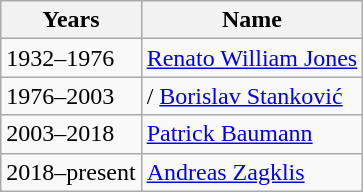<table class="wikitable">
<tr>
<th scope="col">Years</th>
<th scope="col">Name</th>
</tr>
<tr>
<td>1932–1976</td>
<td scope="row"> <a href='#'>Renato William Jones</a></td>
</tr>
<tr>
<td>1976–2003</td>
<td scope="row">/ <a href='#'>Borislav Stanković</a></td>
</tr>
<tr>
<td>2003–2018</td>
<td scope="row"> <a href='#'>Patrick Baumann</a></td>
</tr>
<tr>
<td>2018–present</td>
<td scope="row"> <a href='#'>Andreas Zagklis</a></td>
</tr>
</table>
